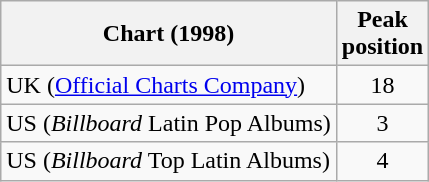<table class="wikitable sortable" border="1">
<tr>
<th>Chart (1998)</th>
<th>Peak<br>position</th>
</tr>
<tr>
<td>UK (<a href='#'>Official Charts Company</a>)</td>
<td style="text-align:center;">18</td>
</tr>
<tr>
<td>US (<em>Billboard</em> Latin Pop Albums)</td>
<td style="text-align:center;">3</td>
</tr>
<tr>
<td>US (<em>Billboard</em> Top Latin Albums)</td>
<td style="text-align:center;">4</td>
</tr>
</table>
